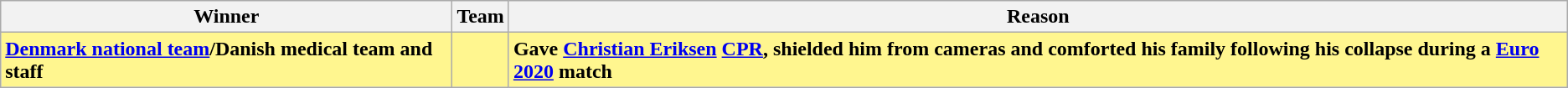<table class="wikitable">
<tr>
<th>Winner</th>
<th>Team</th>
<th>Reason</th>
</tr>
<tr style="background-color: #FFF68F; font-weight: bold;">
<td><a href='#'>Denmark national team</a>/Danish medical team and staff</td>
<td></td>
<td>Gave <a href='#'>Christian Eriksen</a> <a href='#'>CPR</a>, shielded him from cameras and comforted his family following his collapse during a <a href='#'>Euro 2020</a> match</td>
</tr>
</table>
